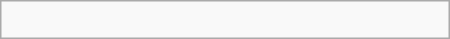<table class="wikitable" border="1" width=300px align="right">
<tr>
<td><br></td>
</tr>
</table>
